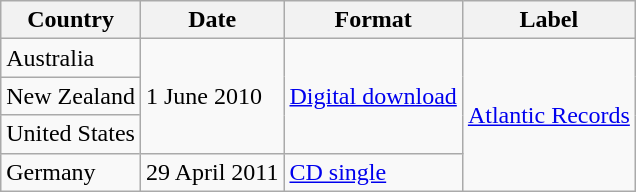<table class="wikitable">
<tr>
<th>Country</th>
<th>Date</th>
<th>Format</th>
<th>Label</th>
</tr>
<tr>
<td>Australia</td>
<td rowspan="3">1 June 2010</td>
<td rowspan="3"><a href='#'>Digital download</a></td>
<td rowspan="4"><a href='#'>Atlantic Records</a></td>
</tr>
<tr>
<td>New Zealand</td>
</tr>
<tr>
<td>United States</td>
</tr>
<tr>
<td>Germany</td>
<td>29 April 2011</td>
<td><a href='#'>CD single</a></td>
</tr>
</table>
